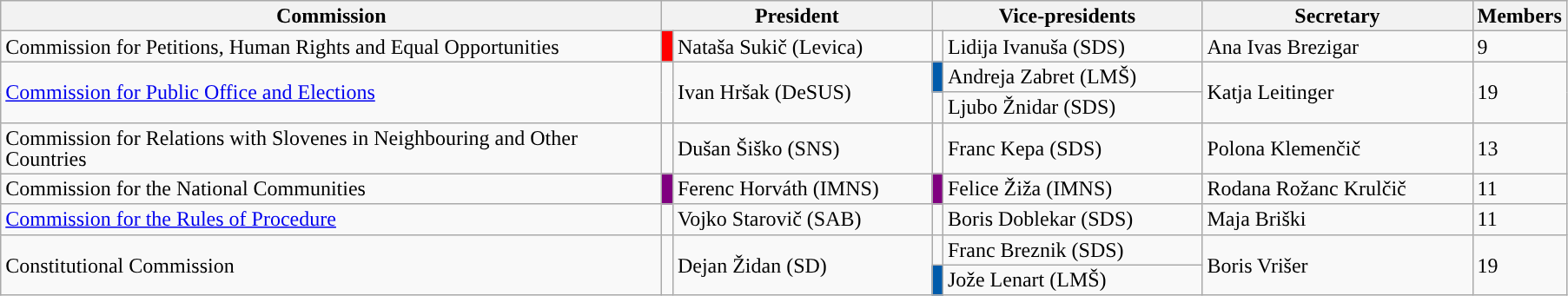<table class="wikitable" style="line-height:16px;">
<tr>
<th style="width:500px;">Commission</th>
<th colspan="2" style="width:200px;">President</th>
<th colspan="2" style="width:200px;">Vice-presidents</th>
<th style="width:200px;">Secretary</th>
<th>Members</th>
</tr>
<tr>
<td>Commission for Petitions, Human Rights and Equal Opportunities</td>
<td style="background:red; width:1px;"></td>
<td>Nataša Sukič (Levica)</td>
<td style="width:1px;background:"></td>
<td>Lidija Ivanuša (SDS)</td>
<td>Ana Ivas Brezigar</td>
<td>9</td>
</tr>
<tr>
<td rowspan="2"><a href='#'>Commission for Public Office and Elections</a></td>
<td rowspan="2" style="background:"></td>
<td rowspan="2">Ivan Hršak (DeSUS)</td>
<td style="background:#005bab"></td>
<td>Andreja Zabret (LMŠ)</td>
<td rowspan="2">Katja Leitinger</td>
<td rowspan="2">19</td>
</tr>
<tr>
<td style="background:"></td>
<td>Ljubo Žnidar (SDS)</td>
</tr>
<tr>
<td>Commission for Relations with Slovenes in Neighbouring and Other Countries</td>
<td style="background:"></td>
<td>Dušan Šiško (SNS)</td>
<td style="background:"></td>
<td>Franc Kepa (SDS)</td>
<td>Polona Klemenčič</td>
<td>13</td>
</tr>
<tr>
<td>Commission for the National Communities</td>
<td style="background:purple"></td>
<td>Ferenc Horváth (IMNS)</td>
<td style="background:purple"></td>
<td>Felice Žiža (IMNS)</td>
<td>Rodana Rožanc Krulčič</td>
<td>11</td>
</tr>
<tr>
<td><a href='#'>Commission for the Rules of Procedure</a></td>
<td style="background:"></td>
<td>Vojko Starovič (SAB)</td>
<td style="background:"></td>
<td>Boris Doblekar (SDS)</td>
<td>Maja Briški</td>
<td>11</td>
</tr>
<tr>
<td rowspan="2">Constitutional Commission</td>
<td rowspan="2" style="background:"></td>
<td rowspan="2">Dejan Židan (SD)</td>
<td style="background:"></td>
<td>Franc Breznik (SDS)</td>
<td rowspan="2">Boris Vrišer</td>
<td rowspan="2">19</td>
</tr>
<tr>
<td style="background:#005bab"></td>
<td>Jože Lenart (LMŠ)</td>
</tr>
</table>
